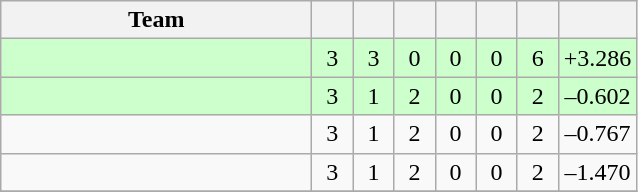<table class="wikitable" style="text-align:center">
<tr>
<th width=200>Team</th>
<th width=20></th>
<th width=20></th>
<th width=20></th>
<th width=20></th>
<th width=20></th>
<th width=20></th>
<th width=45></th>
</tr>
<tr style="background:#cfc">
<td align="left"></td>
<td>3</td>
<td>3</td>
<td>0</td>
<td>0</td>
<td>0</td>
<td>6</td>
<td>+3.286</td>
</tr>
<tr style="background:#cfc">
<td align="left"></td>
<td>3</td>
<td>1</td>
<td>2</td>
<td>0</td>
<td>0</td>
<td>2</td>
<td>–0.602</td>
</tr>
<tr>
<td align="left"></td>
<td>3</td>
<td>1</td>
<td>2</td>
<td>0</td>
<td>0</td>
<td>2</td>
<td>–0.767</td>
</tr>
<tr>
<td align="left"></td>
<td>3</td>
<td>1</td>
<td>2</td>
<td>0</td>
<td>0</td>
<td>2</td>
<td>–1.470</td>
</tr>
<tr>
</tr>
</table>
